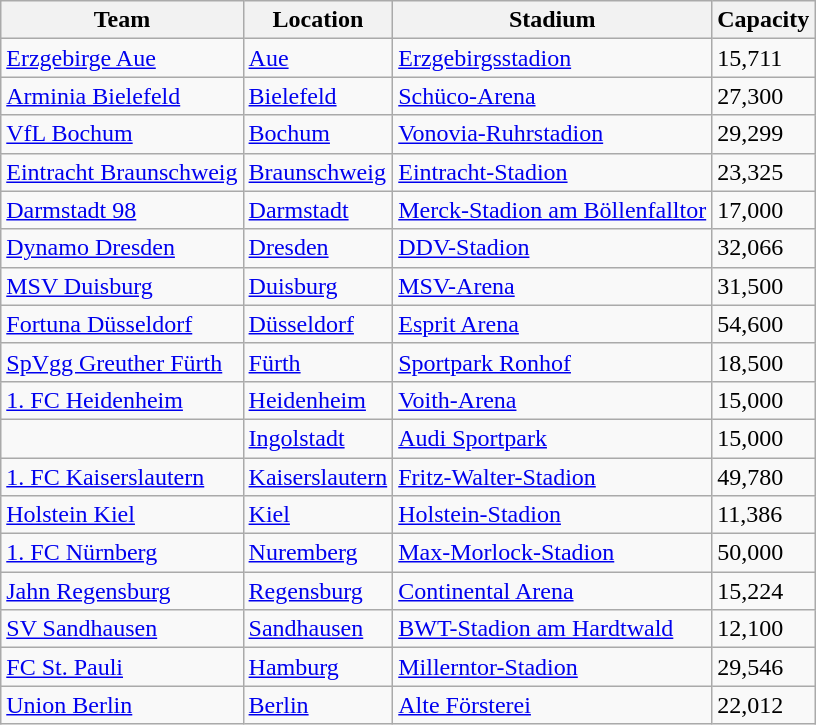<table class="wikitable sortable" style="text-align:left;">
<tr>
<th>Team</th>
<th>Location</th>
<th>Stadium</th>
<th>Capacity</th>
</tr>
<tr>
<td><a href='#'>Erzgebirge Aue</a></td>
<td><a href='#'>Aue</a></td>
<td><a href='#'>Erzgebirgsstadion</a></td>
<td>15,711</td>
</tr>
<tr>
<td><a href='#'>Arminia Bielefeld</a></td>
<td><a href='#'>Bielefeld</a></td>
<td><a href='#'>Schüco-Arena</a></td>
<td>27,300</td>
</tr>
<tr>
<td><a href='#'>VfL Bochum</a></td>
<td><a href='#'>Bochum</a></td>
<td><a href='#'>Vonovia-Ruhrstadion</a></td>
<td>29,299</td>
</tr>
<tr>
<td><a href='#'>Eintracht Braunschweig</a></td>
<td><a href='#'>Braunschweig</a></td>
<td><a href='#'>Eintracht-Stadion</a></td>
<td>23,325</td>
</tr>
<tr>
<td><a href='#'>Darmstadt 98</a></td>
<td><a href='#'>Darmstadt</a></td>
<td><a href='#'>Merck-Stadion am Böllenfalltor</a></td>
<td>17,000</td>
</tr>
<tr>
<td><a href='#'>Dynamo Dresden</a></td>
<td><a href='#'>Dresden</a></td>
<td><a href='#'>DDV-Stadion</a></td>
<td>32,066</td>
</tr>
<tr>
<td><a href='#'>MSV Duisburg</a></td>
<td><a href='#'>Duisburg</a></td>
<td><a href='#'>MSV-Arena</a></td>
<td>31,500</td>
</tr>
<tr>
<td><a href='#'>Fortuna Düsseldorf</a></td>
<td><a href='#'>Düsseldorf</a></td>
<td><a href='#'>Esprit Arena</a></td>
<td>54,600</td>
</tr>
<tr>
<td><a href='#'>SpVgg Greuther Fürth</a></td>
<td><a href='#'>Fürth</a></td>
<td><a href='#'>Sportpark Ronhof</a></td>
<td>18,500</td>
</tr>
<tr>
<td><a href='#'>1. FC Heidenheim</a></td>
<td><a href='#'>Heidenheim</a></td>
<td><a href='#'>Voith-Arena</a></td>
<td>15,000</td>
</tr>
<tr>
<td></td>
<td><a href='#'>Ingolstadt</a></td>
<td><a href='#'>Audi Sportpark</a></td>
<td>15,000</td>
</tr>
<tr>
<td><a href='#'>1. FC Kaiserslautern</a></td>
<td><a href='#'>Kaiserslautern</a></td>
<td><a href='#'>Fritz-Walter-Stadion</a></td>
<td>49,780</td>
</tr>
<tr>
<td><a href='#'>Holstein Kiel</a></td>
<td><a href='#'>Kiel</a></td>
<td><a href='#'>Holstein-Stadion</a></td>
<td>11,386</td>
</tr>
<tr>
<td><a href='#'>1. FC Nürnberg</a></td>
<td><a href='#'>Nuremberg</a></td>
<td><a href='#'>Max-Morlock-Stadion</a></td>
<td>50,000</td>
</tr>
<tr>
<td><a href='#'>Jahn Regensburg</a></td>
<td><a href='#'>Regensburg</a></td>
<td><a href='#'>Continental Arena</a></td>
<td>15,224</td>
</tr>
<tr>
<td><a href='#'>SV Sandhausen</a></td>
<td><a href='#'>Sandhausen</a></td>
<td><a href='#'>BWT-Stadion am Hardtwald</a></td>
<td>12,100</td>
</tr>
<tr>
<td><a href='#'>FC St. Pauli</a></td>
<td><a href='#'>Hamburg</a></td>
<td><a href='#'>Millerntor-Stadion</a></td>
<td>29,546</td>
</tr>
<tr>
<td><a href='#'>Union Berlin</a></td>
<td><a href='#'>Berlin</a></td>
<td><a href='#'>Alte Försterei</a></td>
<td>22,012</td>
</tr>
</table>
